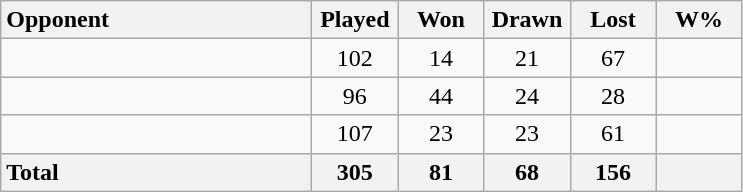<table class="wikitable sortable" style="text-align:center;">
<tr>
<th style="width:200px; text-align:left;">Opponent</th>
<th style="width:50px;">Played</th>
<th style="width:50px;">Won</th>
<th style="width:50px;">Drawn</th>
<th style="width:50px;">Lost</th>
<th style="width:50px;">W%</th>
</tr>
<tr>
<td style="text-align:left;"><strong></strong></td>
<td>102</td>
<td>14</td>
<td>21</td>
<td>67</td>
<td></td>
</tr>
<tr>
<td style="text-align:left;"><strong></strong></td>
<td>96</td>
<td>44</td>
<td>24</td>
<td>28</td>
<td></td>
</tr>
<tr>
<td style="text-align:left;"><strong></strong></td>
<td>107</td>
<td>23</td>
<td>23</td>
<td>61</td>
<td></td>
</tr>
<tr>
<th style="text-align:left;"><strong>Total</strong></th>
<th>305</th>
<th>81</th>
<th>68</th>
<th>156</th>
<th></th>
</tr>
</table>
